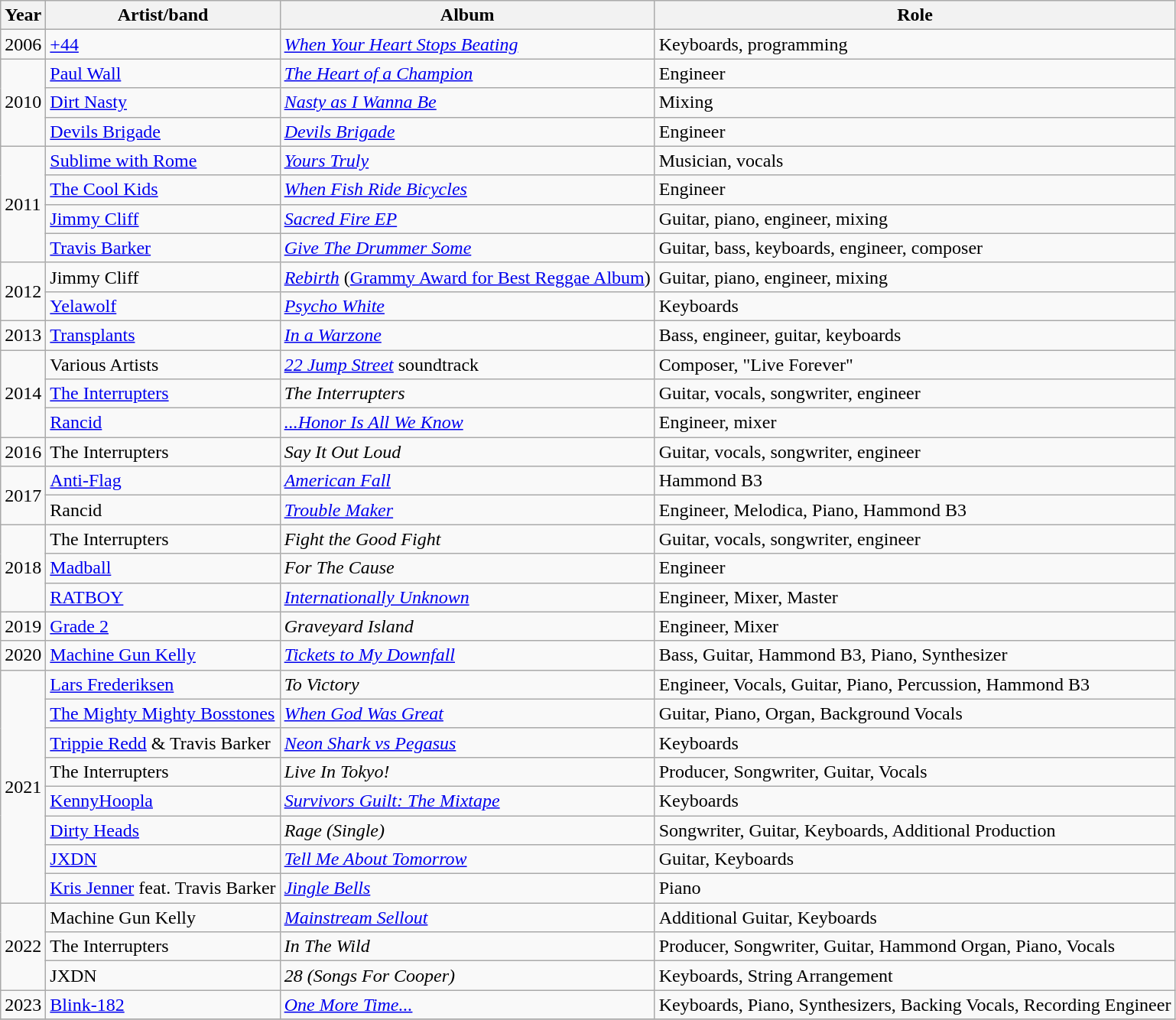<table class="wikitable">
<tr>
<th>Year</th>
<th>Artist/band</th>
<th>Album</th>
<th>Role</th>
</tr>
<tr>
<td>2006</td>
<td><a href='#'>+44</a></td>
<td><em><a href='#'>When Your Heart Stops Beating</a></em></td>
<td>Keyboards, programming</td>
</tr>
<tr>
<td rowspan="3">2010</td>
<td><a href='#'>Paul Wall</a></td>
<td><em><a href='#'>The Heart of a Champion</a></em></td>
<td>Engineer</td>
</tr>
<tr>
<td><a href='#'>Dirt Nasty</a></td>
<td><em><a href='#'>Nasty as I Wanna Be</a></em></td>
<td>Mixing</td>
</tr>
<tr>
<td><a href='#'>Devils Brigade</a></td>
<td><em><a href='#'>Devils Brigade</a></em></td>
<td>Engineer</td>
</tr>
<tr>
<td rowspan="4">2011</td>
<td><a href='#'>Sublime with Rome</a></td>
<td><em><a href='#'>Yours Truly</a></em></td>
<td>Musician, vocals</td>
</tr>
<tr>
<td><a href='#'>The Cool Kids</a></td>
<td><em><a href='#'>When Fish Ride Bicycles</a></em></td>
<td>Engineer</td>
</tr>
<tr>
<td><a href='#'>Jimmy Cliff</a></td>
<td><em><a href='#'>Sacred Fire EP</a></em></td>
<td>Guitar, piano, engineer, mixing</td>
</tr>
<tr>
<td><a href='#'>Travis Barker</a></td>
<td><em><a href='#'>Give The Drummer Some</a></em></td>
<td>Guitar, bass, keyboards, engineer, composer</td>
</tr>
<tr>
<td rowspan="2">2012</td>
<td>Jimmy Cliff</td>
<td><em><a href='#'>Rebirth</a></em> (<a href='#'>Grammy Award for Best Reggae Album</a>)</td>
<td>Guitar, piano, engineer, mixing</td>
</tr>
<tr>
<td><a href='#'>Yelawolf</a></td>
<td><em><a href='#'>Psycho White</a></em></td>
<td>Keyboards</td>
</tr>
<tr>
<td>2013</td>
<td><a href='#'>Transplants</a></td>
<td><em><a href='#'>In a Warzone</a></em></td>
<td>Bass, engineer, guitar, keyboards</td>
</tr>
<tr>
<td rowspan="3">2014</td>
<td>Various Artists</td>
<td><em><a href='#'>22 Jump Street</a></em> soundtrack</td>
<td>Composer, "Live Forever"</td>
</tr>
<tr>
<td><a href='#'>The Interrupters</a></td>
<td><em>The Interrupters</em></td>
<td>Guitar, vocals, songwriter, engineer</td>
</tr>
<tr>
<td><a href='#'>Rancid</a></td>
<td><em><a href='#'>...Honor Is All We Know</a></em></td>
<td>Engineer, mixer</td>
</tr>
<tr>
<td>2016</td>
<td>The Interrupters</td>
<td><em>Say It Out Loud</em></td>
<td>Guitar, vocals, songwriter, engineer</td>
</tr>
<tr>
<td rowspan="2">2017</td>
<td><a href='#'>Anti-Flag</a></td>
<td><em><a href='#'>American Fall</a></em></td>
<td>Hammond B3</td>
</tr>
<tr>
<td>Rancid</td>
<td><em><a href='#'>Trouble Maker</a></em></td>
<td>Engineer, Melodica, Piano, Hammond B3</td>
</tr>
<tr>
<td rowspan="3">2018</td>
<td>The Interrupters</td>
<td><em>Fight the Good Fight</em></td>
<td>Guitar, vocals, songwriter, engineer</td>
</tr>
<tr>
<td><a href='#'>Madball</a></td>
<td><em>For The Cause</em></td>
<td>Engineer</td>
</tr>
<tr>
<td><a href='#'>RATBOY</a></td>
<td><em><a href='#'>Internationally Unknown</a></em></td>
<td>Engineer, Mixer, Master</td>
</tr>
<tr>
<td>2019</td>
<td><a href='#'>Grade 2</a></td>
<td><em>Graveyard Island</em></td>
<td>Engineer, Mixer</td>
</tr>
<tr>
<td>2020</td>
<td><a href='#'>Machine Gun Kelly</a></td>
<td><em><a href='#'>Tickets to My Downfall</a></em></td>
<td>Bass, Guitar, Hammond B3, Piano, Synthesizer</td>
</tr>
<tr>
<td rowspan="8">2021</td>
<td><a href='#'>Lars Frederiksen</a></td>
<td><em>To Victory</em></td>
<td>Engineer, Vocals, Guitar, Piano, Percussion, Hammond B3</td>
</tr>
<tr>
<td><a href='#'>The Mighty Mighty Bosstones</a></td>
<td><em><a href='#'>When God Was Great</a></em></td>
<td>Guitar, Piano, Organ, Background Vocals</td>
</tr>
<tr>
<td><a href='#'>Trippie Redd</a> & Travis Barker</td>
<td><em><a href='#'>Neon Shark vs Pegasus</a></em></td>
<td>Keyboards</td>
</tr>
<tr>
<td>The Interrupters</td>
<td><em>Live In Tokyo!</em></td>
<td>Producer, Songwriter, Guitar, Vocals</td>
</tr>
<tr>
<td><a href='#'>KennyHoopla</a></td>
<td><em><a href='#'>Survivors Guilt: The Mixtape</a></em></td>
<td>Keyboards</td>
</tr>
<tr>
<td><a href='#'>Dirty Heads</a></td>
<td><em>Rage (Single)</em></td>
<td>Songwriter, Guitar, Keyboards, Additional Production</td>
</tr>
<tr>
<td><a href='#'>JXDN</a></td>
<td><em><a href='#'>Tell Me About Tomorrow</a></em></td>
<td>Guitar, Keyboards</td>
</tr>
<tr>
<td><a href='#'>Kris Jenner</a> feat. Travis Barker</td>
<td><em><a href='#'>Jingle Bells</a></em></td>
<td>Piano</td>
</tr>
<tr>
<td rowspan="3">2022</td>
<td>Machine Gun Kelly</td>
<td><em><a href='#'>Mainstream Sellout</a></em></td>
<td>Additional Guitar, Keyboards</td>
</tr>
<tr>
<td>The Interrupters</td>
<td><em>In The Wild</em></td>
<td>Producer, Songwriter, Guitar, Hammond Organ, Piano, Vocals</td>
</tr>
<tr>
<td>JXDN</td>
<td><em>28 (Songs For Cooper)</em></td>
<td>Keyboards, String Arrangement</td>
</tr>
<tr>
<td>2023</td>
<td><a href='#'>Blink-182</a></td>
<td><em><a href='#'>One More Time...</a></em></td>
<td>Keyboards, Piano, Synthesizers, Backing Vocals, Recording Engineer</td>
</tr>
<tr>
</tr>
</table>
